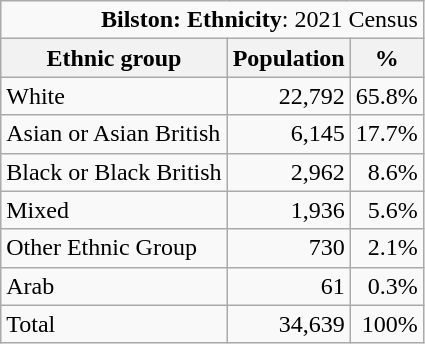<table class="wikitable">
<tr>
<td colspan="14" style="text-align:right;"><strong>Bilston: Ethnicity</strong>: 2021 Census</td>
</tr>
<tr>
<th>Ethnic group</th>
<th>Population</th>
<th>%</th>
</tr>
<tr>
<td>White</td>
<td style="text-align:right;">22,792</td>
<td style="text-align:right;">65.8%</td>
</tr>
<tr>
<td>Asian or Asian British</td>
<td style="text-align:right;">6,145</td>
<td style="text-align:right;">17.7%</td>
</tr>
<tr>
<td>Black or Black British</td>
<td style="text-align:right;">2,962</td>
<td style="text-align:right;">8.6%</td>
</tr>
<tr>
<td>Mixed</td>
<td style="text-align:right;">1,936</td>
<td style="text-align:right;">5.6%</td>
</tr>
<tr>
<td>Other Ethnic Group</td>
<td style="text-align:right;">730</td>
<td style="text-align:right;">2.1%</td>
</tr>
<tr>
<td>Arab</td>
<td style="text-align:right;">61</td>
<td style="text-align:right;">0.3%</td>
</tr>
<tr>
<td>Total</td>
<td style="text-align:right;">34,639</td>
<td style="text-align:right;">100%</td>
</tr>
</table>
